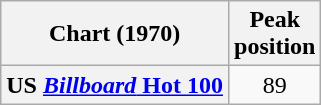<table class="wikitable sortable plainrowheaders" style="text-align:center">
<tr>
<th>Chart (1970)</th>
<th>Peak<br>position</th>
</tr>
<tr>
<th scope="row">US <a href='#'><em>Billboard</em> Hot 100</a></th>
<td>89</td>
</tr>
</table>
